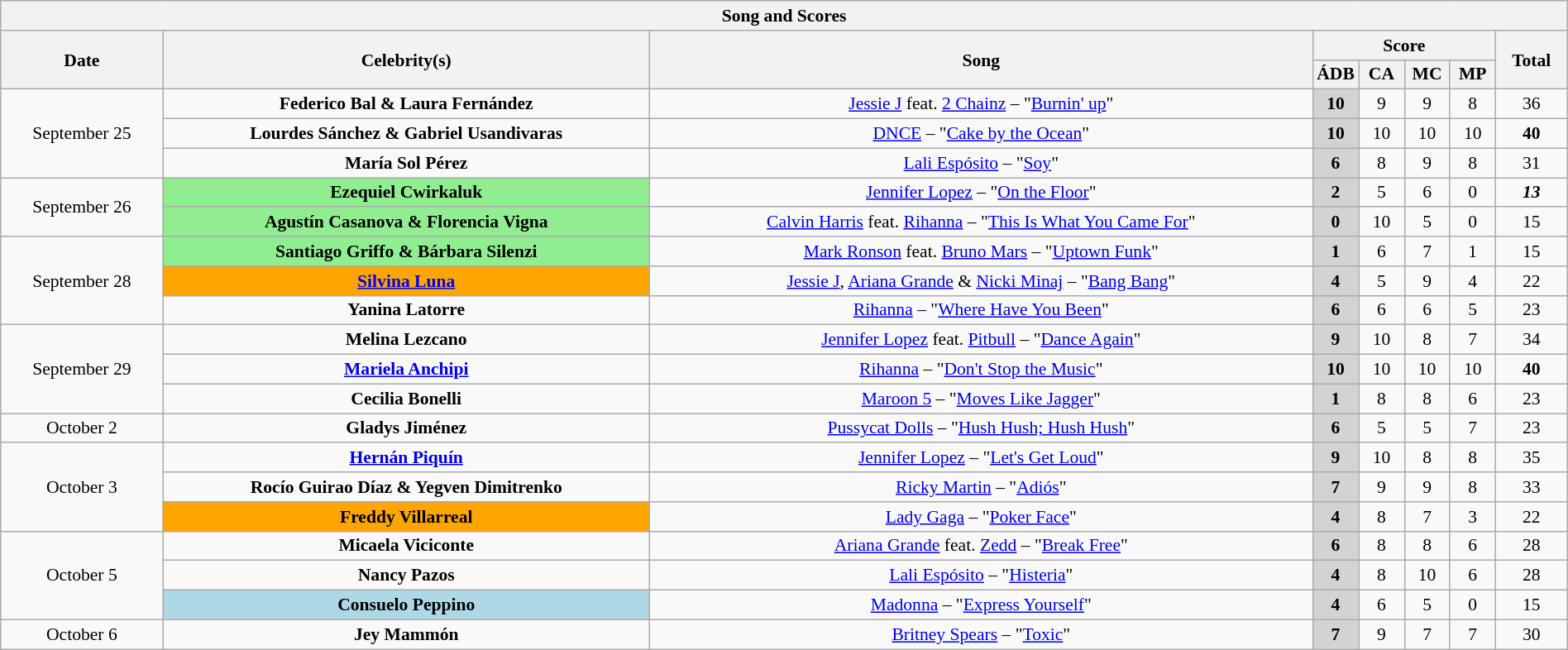<table class="wikitable collapsible collapsed" style="font-size:90%; text-align: center; width: 100%;">
<tr>
<th colspan="11" style="with: 100%;" align=center>Song and Scores</th>
</tr>
<tr>
<th rowspan="2">Date</th>
<th rowspan="2">Celebrity(s)</th>
<th rowspan="2">Song</th>
<th colspan="4">Score</th>
<th rowspan="2">Total</th>
</tr>
<tr>
<th width=30>ÁDB</th>
<th width=30>CA</th>
<th width=30>MC</th>
<th width=30>MP</th>
</tr>
<tr>
<td rowspan="3">September 25</td>
<td bgcolor=""><strong>Federico Bal & Laura Fernández</strong></td>
<td><a href='#'>Jessie J</a> feat. <a href='#'>2 Chainz</a> – "<a href='#'>Burnin' up</a>"</td>
<td bgcolor="lightgrey"><strong>10</strong></td>
<td>9</td>
<td>9</td>
<td>8</td>
<td>36</td>
</tr>
<tr>
<td bgcolor=""><strong>Lourdes Sánchez & Gabriel Usandivaras</strong></td>
<td><a href='#'>DNCE</a> – "<a href='#'>Cake by the Ocean</a>"</td>
<td bgcolor="lightgrey"><strong>10</strong></td>
<td>10</td>
<td>10</td>
<td>10</td>
<td><span><strong>40</strong></span></td>
</tr>
<tr>
<td bgcolor=""><strong>María Sol Pérez</strong></td>
<td><a href='#'>Lali Espósito</a> – "<a href='#'>Soy</a>"</td>
<td bgcolor="lightgrey"><strong>6</strong></td>
<td>8</td>
<td>9</td>
<td>8</td>
<td>31</td>
</tr>
<tr>
<td rowspan="2">September 26</td>
<td bgcolor="lightgreen"><strong>Ezequiel Cwirkaluk</strong></td>
<td><a href='#'>Jennifer Lopez</a> – "<a href='#'>On the Floor</a>"</td>
<td bgcolor="lightgrey"><strong>2</strong></td>
<td>5</td>
<td>6</td>
<td>0</td>
<td><span><strong><em>13</em></strong></span></td>
</tr>
<tr>
<td bgcolor="lightgreen"><strong>Agustín Casanova & Florencia Vigna</strong></td>
<td><a href='#'>Calvin Harris</a> feat. <a href='#'>Rihanna</a> – "<a href='#'>This Is What You Came For</a>"</td>
<td bgcolor="lightgrey"><strong>0</strong></td>
<td>10</td>
<td>5</td>
<td>0</td>
<td>15</td>
</tr>
<tr>
<td rowspan="3">September 28</td>
<td bgcolor="lightgreen"><strong>Santiago Griffo & Bárbara Silenzi</strong></td>
<td><a href='#'>Mark Ronson</a> feat. <a href='#'>Bruno Mars</a> – "<a href='#'>Uptown Funk</a>"</td>
<td bgcolor="lightgrey"><strong>1</strong></td>
<td>6</td>
<td>7</td>
<td>1</td>
<td>15</td>
</tr>
<tr>
<td bgcolor="orange"><strong><a href='#'>Silvina Luna</a></strong></td>
<td><a href='#'>Jessie J</a>, <a href='#'>Ariana Grande</a> & <a href='#'>Nicki Minaj</a> – "<a href='#'>Bang Bang</a>"</td>
<td bgcolor="lightgrey"><strong>4</strong></td>
<td>5</td>
<td>9</td>
<td>4</td>
<td>22</td>
</tr>
<tr>
<td bgcolor=""><strong>Yanina Latorre</strong></td>
<td><a href='#'>Rihanna</a> – "<a href='#'>Where Have You Been</a>"</td>
<td bgcolor="lightgrey"><strong>6</strong></td>
<td>6</td>
<td>6</td>
<td>5</td>
<td>23</td>
</tr>
<tr>
<td rowspan="3">September 29</td>
<td bgcolor=""><strong>Melina Lezcano</strong></td>
<td><a href='#'>Jennifer Lopez</a> feat. <a href='#'>Pitbull</a> – "<a href='#'>Dance Again</a>"</td>
<td bgcolor="lightgrey"><strong>9</strong></td>
<td>10</td>
<td>8</td>
<td>7</td>
<td>34</td>
</tr>
<tr>
<td bgcolor=""><strong><a href='#'>Mariela Anchipi</a></strong></td>
<td><a href='#'>Rihanna</a> – "<a href='#'>Don't Stop the Music</a>"</td>
<td bgcolor="lightgrey"><strong>10</strong></td>
<td>10</td>
<td>10</td>
<td>10</td>
<td><span><strong>40</strong></span></td>
</tr>
<tr>
<td bgcolor=""><strong>Cecilia Bonelli</strong></td>
<td><a href='#'>Maroon 5</a> – "<a href='#'>Moves Like Jagger</a>"</td>
<td bgcolor="lightgrey"><strong>1</strong></td>
<td>8</td>
<td>8</td>
<td>6</td>
<td>23</td>
</tr>
<tr>
<td rowspan="1">October 2</td>
<td bgcolor=""><strong>Gladys Jiménez</strong></td>
<td><a href='#'>Pussycat Dolls</a> – "<a href='#'>Hush Hush; Hush Hush</a>"</td>
<td bgcolor="lightgrey"><strong>6</strong></td>
<td>5</td>
<td>5</td>
<td>7</td>
<td>23</td>
</tr>
<tr>
<td rowspan="3">October 3</td>
<td bgcolor=""><strong><a href='#'>Hernán Piquín</a></strong></td>
<td><a href='#'>Jennifer Lopez</a> – "<a href='#'>Let's Get Loud</a>"</td>
<td bgcolor="lightgrey"><strong>9</strong></td>
<td>10</td>
<td>8</td>
<td>8</td>
<td>35</td>
</tr>
<tr>
<td bgcolor=""><strong>Rocío Guirao Díaz & Yegven Dimitrenko</strong></td>
<td><a href='#'>Ricky Martin</a> – "<a href='#'>Adiós</a>"</td>
<td bgcolor="lightgrey"><strong>7</strong></td>
<td>9</td>
<td>9</td>
<td>8</td>
<td>33</td>
</tr>
<tr>
<td bgcolor="orange"><strong>Freddy Villarreal</strong></td>
<td><a href='#'>Lady Gaga</a> – "<a href='#'>Poker Face</a>"</td>
<td bgcolor="lightgrey"><strong>4</strong></td>
<td>8</td>
<td>7</td>
<td>3</td>
<td>22</td>
</tr>
<tr>
<td rowspan="3">October 5</td>
<td bgcolor=""><strong>Micaela Viciconte</strong></td>
<td><a href='#'>Ariana Grande</a> feat. <a href='#'>Zedd</a> – "<a href='#'>Break Free</a>"</td>
<td bgcolor="lightgrey"><strong>6</strong></td>
<td>8</td>
<td>8</td>
<td>6</td>
<td>28</td>
</tr>
<tr>
<td bgcolor=""><strong>Nancy Pazos</strong></td>
<td><a href='#'>Lali Espósito</a> – "<a href='#'>Histeria</a>"</td>
<td bgcolor="lightgrey"><strong>4</strong></td>
<td>8</td>
<td>10</td>
<td>6</td>
<td>28</td>
</tr>
<tr>
<td bgcolor="lightblue"><strong>Consuelo Peppino</strong></td>
<td><a href='#'>Madonna</a> – "<a href='#'>Express Yourself</a>"</td>
<td bgcolor="lightgrey"><strong>4</strong></td>
<td>6</td>
<td>5</td>
<td>0</td>
<td>15</td>
</tr>
<tr>
<td rowspan="1">October 6</td>
<td bgcolor=""><strong>Jey Mammón</strong></td>
<td><a href='#'>Britney Spears</a> – "<a href='#'>Toxic</a>"</td>
<td bgcolor="lightgrey"><strong>7</strong></td>
<td>9</td>
<td>7</td>
<td>7</td>
<td>30</td>
</tr>
</table>
